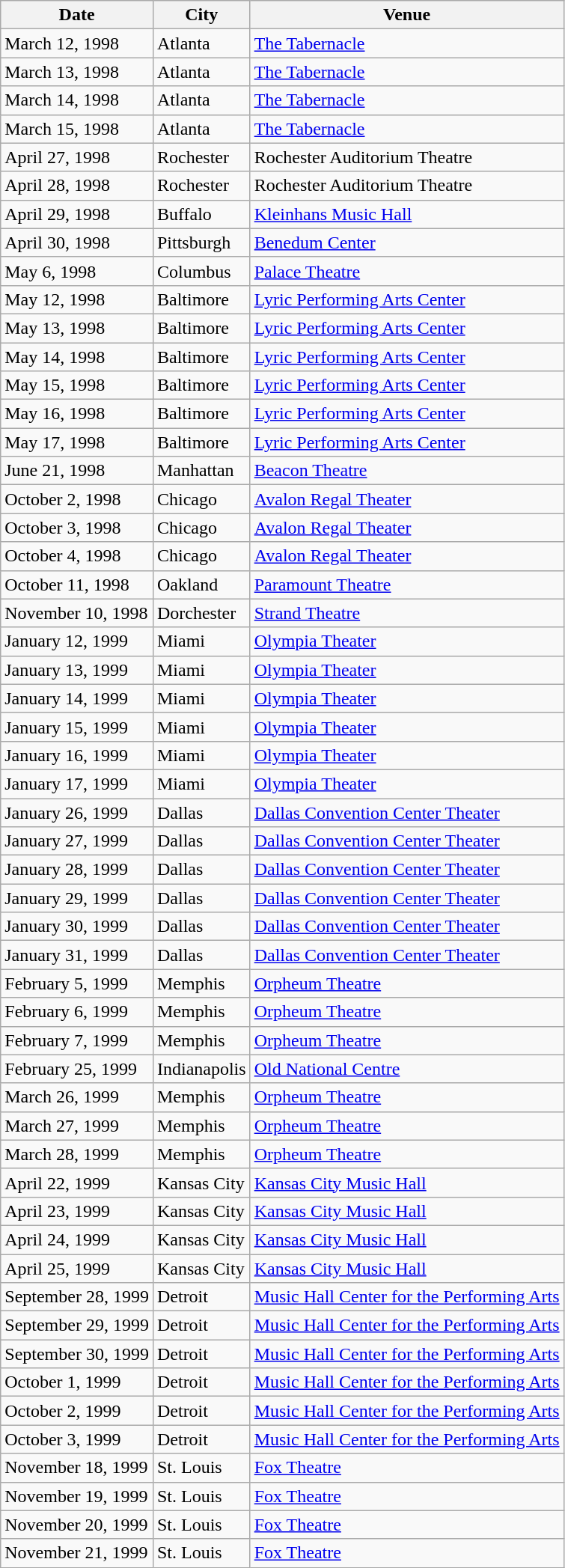<table class="wikitable mw-collapsible">
<tr>
<th>Date</th>
<th>City</th>
<th>Venue</th>
</tr>
<tr>
<td>March 12, 1998</td>
<td>Atlanta</td>
<td><a href='#'>The Tabernacle</a></td>
</tr>
<tr>
<td>March 13, 1998</td>
<td>Atlanta</td>
<td><a href='#'>The Tabernacle</a></td>
</tr>
<tr>
<td>March 14, 1998</td>
<td>Atlanta</td>
<td><a href='#'>The Tabernacle</a></td>
</tr>
<tr>
<td>March 15, 1998</td>
<td>Atlanta</td>
<td><a href='#'>The Tabernacle</a></td>
</tr>
<tr>
<td>April 27, 1998</td>
<td>Rochester</td>
<td>Rochester Auditorium Theatre</td>
</tr>
<tr>
<td>April 28, 1998</td>
<td>Rochester</td>
<td>Rochester Auditorium Theatre</td>
</tr>
<tr>
<td>April 29, 1998</td>
<td>Buffalo</td>
<td><a href='#'>Kleinhans Music Hall</a></td>
</tr>
<tr>
<td>April 30, 1998</td>
<td>Pittsburgh</td>
<td><a href='#'>Benedum Center</a></td>
</tr>
<tr>
<td>May 6, 1998</td>
<td>Columbus</td>
<td><a href='#'>Palace Theatre</a></td>
</tr>
<tr>
<td>May 12, 1998</td>
<td>Baltimore</td>
<td><a href='#'>Lyric Performing Arts Center</a></td>
</tr>
<tr>
<td>May 13, 1998</td>
<td>Baltimore</td>
<td><a href='#'>Lyric Performing Arts Center</a></td>
</tr>
<tr>
<td>May 14, 1998</td>
<td>Baltimore</td>
<td><a href='#'>Lyric Performing Arts Center</a></td>
</tr>
<tr>
<td>May 15, 1998</td>
<td>Baltimore</td>
<td><a href='#'>Lyric Performing Arts Center</a></td>
</tr>
<tr>
<td>May 16, 1998</td>
<td>Baltimore</td>
<td><a href='#'>Lyric Performing Arts Center</a></td>
</tr>
<tr>
<td>May 17, 1998</td>
<td>Baltimore</td>
<td><a href='#'>Lyric Performing Arts Center</a></td>
</tr>
<tr>
<td>June 21, 1998</td>
<td>Manhattan</td>
<td><a href='#'>Beacon Theatre</a></td>
</tr>
<tr>
<td>October 2, 1998</td>
<td>Chicago</td>
<td><a href='#'>Avalon Regal Theater</a></td>
</tr>
<tr>
<td>October 3, 1998</td>
<td>Chicago</td>
<td><a href='#'>Avalon Regal Theater</a></td>
</tr>
<tr>
<td>October 4, 1998</td>
<td>Chicago</td>
<td><a href='#'>Avalon Regal Theater</a></td>
</tr>
<tr>
<td>October 11, 1998</td>
<td>Oakland</td>
<td><a href='#'>Paramount Theatre</a></td>
</tr>
<tr>
<td>November 10, 1998</td>
<td>Dorchester</td>
<td><a href='#'>Strand Theatre</a></td>
</tr>
<tr>
<td>January 12, 1999</td>
<td>Miami</td>
<td><a href='#'>Olympia Theater</a></td>
</tr>
<tr>
<td>January 13, 1999</td>
<td>Miami</td>
<td><a href='#'>Olympia Theater</a></td>
</tr>
<tr>
<td>January 14, 1999</td>
<td>Miami</td>
<td><a href='#'>Olympia Theater</a></td>
</tr>
<tr>
<td>January 15, 1999</td>
<td>Miami</td>
<td><a href='#'>Olympia Theater</a></td>
</tr>
<tr>
<td>January 16, 1999</td>
<td>Miami</td>
<td><a href='#'>Olympia Theater</a></td>
</tr>
<tr>
<td>January 17, 1999</td>
<td>Miami</td>
<td><a href='#'>Olympia Theater</a></td>
</tr>
<tr>
<td>January 26, 1999</td>
<td>Dallas</td>
<td><a href='#'>Dallas Convention Center Theater</a></td>
</tr>
<tr>
<td>January 27, 1999</td>
<td>Dallas</td>
<td><a href='#'>Dallas Convention Center Theater</a></td>
</tr>
<tr>
<td>January 28, 1999</td>
<td>Dallas</td>
<td><a href='#'>Dallas Convention Center Theater</a></td>
</tr>
<tr>
<td>January 29, 1999</td>
<td>Dallas</td>
<td><a href='#'>Dallas Convention Center Theater</a></td>
</tr>
<tr>
<td>January 30, 1999</td>
<td>Dallas</td>
<td><a href='#'>Dallas Convention Center Theater</a></td>
</tr>
<tr>
<td>January 31, 1999</td>
<td>Dallas</td>
<td><a href='#'>Dallas Convention Center Theater</a></td>
</tr>
<tr>
<td>February 5, 1999</td>
<td>Memphis</td>
<td><a href='#'>Orpheum Theatre</a></td>
</tr>
<tr>
<td>February 6, 1999</td>
<td>Memphis</td>
<td><a href='#'>Orpheum Theatre</a></td>
</tr>
<tr>
<td>February 7, 1999</td>
<td>Memphis</td>
<td><a href='#'>Orpheum Theatre</a></td>
</tr>
<tr>
<td>February 25, 1999</td>
<td>Indianapolis</td>
<td><a href='#'>Old National Centre</a></td>
</tr>
<tr>
<td>March 26, 1999</td>
<td>Memphis</td>
<td><a href='#'>Orpheum Theatre</a></td>
</tr>
<tr>
<td>March 27, 1999</td>
<td>Memphis</td>
<td><a href='#'>Orpheum Theatre</a></td>
</tr>
<tr>
<td>March 28, 1999</td>
<td>Memphis</td>
<td><a href='#'>Orpheum Theatre</a></td>
</tr>
<tr>
<td>April 22, 1999</td>
<td>Kansas City</td>
<td><a href='#'>Kansas City Music Hall</a></td>
</tr>
<tr>
<td>April 23, 1999</td>
<td>Kansas City</td>
<td><a href='#'>Kansas City Music Hall</a></td>
</tr>
<tr>
<td>April 24, 1999</td>
<td>Kansas City</td>
<td><a href='#'>Kansas City Music Hall</a></td>
</tr>
<tr>
<td>April 25, 1999</td>
<td>Kansas City</td>
<td><a href='#'>Kansas City Music Hall</a></td>
</tr>
<tr>
<td>September 28, 1999</td>
<td>Detroit</td>
<td><a href='#'>Music Hall Center for the Performing Arts</a></td>
</tr>
<tr>
<td>September 29, 1999</td>
<td>Detroit</td>
<td><a href='#'>Music Hall Center for the Performing Arts</a></td>
</tr>
<tr>
<td>September 30, 1999</td>
<td>Detroit</td>
<td><a href='#'>Music Hall Center for the Performing Arts</a></td>
</tr>
<tr>
<td>October 1, 1999</td>
<td>Detroit</td>
<td><a href='#'>Music Hall Center for the Performing Arts</a></td>
</tr>
<tr>
<td>October 2, 1999</td>
<td>Detroit</td>
<td><a href='#'>Music Hall Center for the Performing Arts</a></td>
</tr>
<tr>
<td>October 3, 1999</td>
<td>Detroit</td>
<td><a href='#'>Music Hall Center for the Performing Arts</a></td>
</tr>
<tr>
<td>November 18, 1999</td>
<td>St. Louis</td>
<td><a href='#'>Fox Theatre</a></td>
</tr>
<tr>
<td>November 19, 1999</td>
<td>St. Louis</td>
<td><a href='#'>Fox Theatre</a></td>
</tr>
<tr>
<td>November 20, 1999</td>
<td>St. Louis</td>
<td><a href='#'>Fox Theatre</a></td>
</tr>
<tr>
<td>November 21, 1999</td>
<td>St. Louis</td>
<td><a href='#'>Fox Theatre</a></td>
</tr>
</table>
